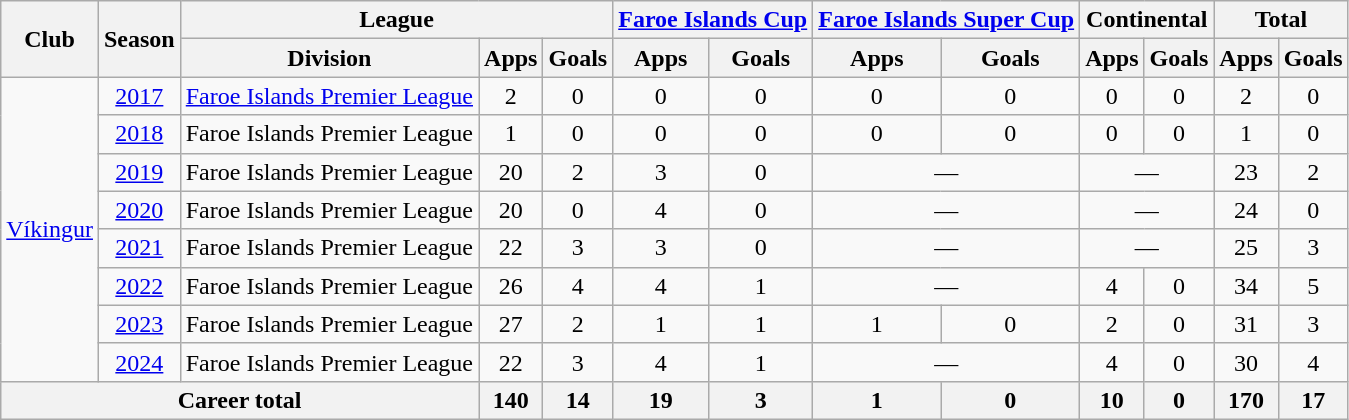<table class="wikitable" style="text-align: center;">
<tr>
<th rowspan="2">Club</th>
<th rowspan="2">Season</th>
<th colspan="3">League</th>
<th colspan="2"><a href='#'>Faroe Islands Cup</a></th>
<th colspan="2"><a href='#'>Faroe Islands Super Cup</a></th>
<th colspan="2">Continental</th>
<th colspan="2">Total</th>
</tr>
<tr>
<th>Division</th>
<th>Apps</th>
<th>Goals</th>
<th>Apps</th>
<th>Goals</th>
<th>Apps</th>
<th>Goals</th>
<th>Apps</th>
<th>Goals</th>
<th>Apps</th>
<th>Goals</th>
</tr>
<tr>
<td rowspan="8"><a href='#'>Víkingur</a></td>
<td><a href='#'>2017</a></td>
<td><a href='#'>Faroe Islands Premier League</a></td>
<td>2</td>
<td>0</td>
<td>0</td>
<td>0</td>
<td>0</td>
<td>0</td>
<td>0</td>
<td>0</td>
<td>2</td>
<td>0</td>
</tr>
<tr>
<td><a href='#'>2018</a></td>
<td>Faroe Islands Premier League</td>
<td>1</td>
<td>0</td>
<td>0</td>
<td>0</td>
<td>0</td>
<td>0</td>
<td>0</td>
<td>0</td>
<td>1</td>
<td>0</td>
</tr>
<tr>
<td><a href='#'>2019</a></td>
<td>Faroe Islands Premier League</td>
<td>20</td>
<td>2</td>
<td>3</td>
<td>0</td>
<td colspan="2">—</td>
<td colspan="2">—</td>
<td>23</td>
<td>2</td>
</tr>
<tr>
<td><a href='#'>2020</a></td>
<td>Faroe Islands Premier League</td>
<td>20</td>
<td>0</td>
<td>4</td>
<td>0</td>
<td colspan="2">—</td>
<td colspan="2">—</td>
<td>24</td>
<td>0</td>
</tr>
<tr>
<td><a href='#'>2021</a></td>
<td>Faroe Islands Premier League</td>
<td>22</td>
<td>3</td>
<td>3</td>
<td>0</td>
<td colspan="2">—</td>
<td colspan="2">—</td>
<td>25</td>
<td>3</td>
</tr>
<tr>
<td><a href='#'>2022</a></td>
<td>Faroe Islands Premier League</td>
<td>26</td>
<td>4</td>
<td>4</td>
<td>1</td>
<td colspan="2">—</td>
<td>4</td>
<td>0</td>
<td>34</td>
<td>5</td>
</tr>
<tr>
<td><a href='#'>2023</a></td>
<td>Faroe Islands Premier League</td>
<td>27</td>
<td>2</td>
<td>1</td>
<td>1</td>
<td>1</td>
<td>0</td>
<td>2</td>
<td>0</td>
<td>31</td>
<td>3</td>
</tr>
<tr>
<td><a href='#'>2024</a></td>
<td>Faroe Islands Premier League</td>
<td>22</td>
<td>3</td>
<td>4</td>
<td>1</td>
<td colspan="2">—</td>
<td>4</td>
<td>0</td>
<td>30</td>
<td>4</td>
</tr>
<tr>
<th colspan="3">Career total</th>
<th>140</th>
<th>14</th>
<th>19</th>
<th>3</th>
<th>1</th>
<th>0</th>
<th>10</th>
<th>0</th>
<th>170</th>
<th>17</th>
</tr>
</table>
